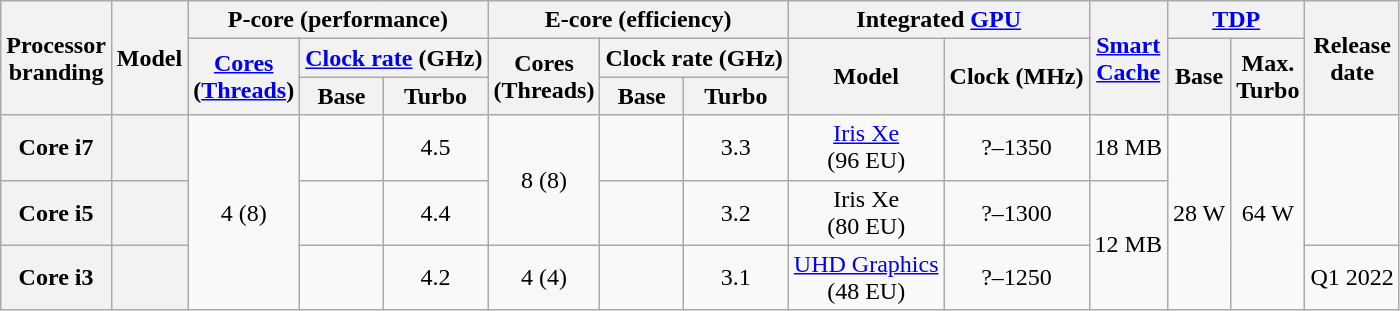<table class="wikitable sortable nowrap" style="text-align: center;">
<tr>
<th class="unsortable" rowspan="3">Processor<br>branding</th>
<th rowspan="3">Model</th>
<th colspan="3">P-core (performance)</th>
<th colspan="3">E-core (efficiency)</th>
<th colspan="2">Integrated <a href='#'>GPU</a></th>
<th class="unsortable" rowspan="3"><a href='#'>Smart<br>Cache</a></th>
<th colspan="2"><a href='#'>TDP</a></th>
<th rowspan="3">Release<br>date</th>
</tr>
<tr>
<th class="unsortable" rowspan="2"><a href='#'>Cores</a><br>(<a href='#'>Threads</a>)</th>
<th colspan="2"><a href='#'>Clock rate</a> (GHz)</th>
<th class="unsortable" rowspan="2">Cores<br>(Threads)</th>
<th colspan="2">Clock rate (GHz)</th>
<th class="unsortable" rowspan="2">Model</th>
<th class="unsortable" rowspan="2">Clock (MHz)</th>
<th rowspan="2">Base</th>
<th class="unsortable" rowspan="2">Max.<br>Turbo</th>
</tr>
<tr>
<th class="unsortable">Base</th>
<th class="unsortable">Turbo</th>
<th class="unsortable">Base</th>
<th class="unsortable">Turbo</th>
</tr>
<tr>
<th>Core i7</th>
<th style="text-align:left;" data-sort-value="sku3"></th>
<td rowspan=3>4 (8)</td>
<td></td>
<td>4.5</td>
<td rowspan=2>8 (8)</td>
<td></td>
<td>3.3</td>
<td><a href='#'>Iris Xe</a><br>(96 EU)</td>
<td>?–1350</td>
<td>18 MB</td>
<td rowspan=3>28 W</td>
<td rowspan=3>64 W</td>
<td rowspan=2></td>
</tr>
<tr>
<th>Core i5</th>
<th style="text-align:left;" data-sort-value="sku2"></th>
<td></td>
<td>4.4</td>
<td></td>
<td>3.2</td>
<td>Iris Xe<br>(80 EU)</td>
<td>?–1300</td>
<td rowspan=2>12 MB</td>
</tr>
<tr>
<th>Core i3</th>
<th style="text-align:left;" data-sort-value="sku1"></th>
<td></td>
<td>4.2</td>
<td>4 (4)</td>
<td></td>
<td>3.1</td>
<td><a href='#'>UHD Graphics</a><br>(48 EU)</td>
<td>?–1250</td>
<td>Q1 2022</td>
</tr>
</table>
